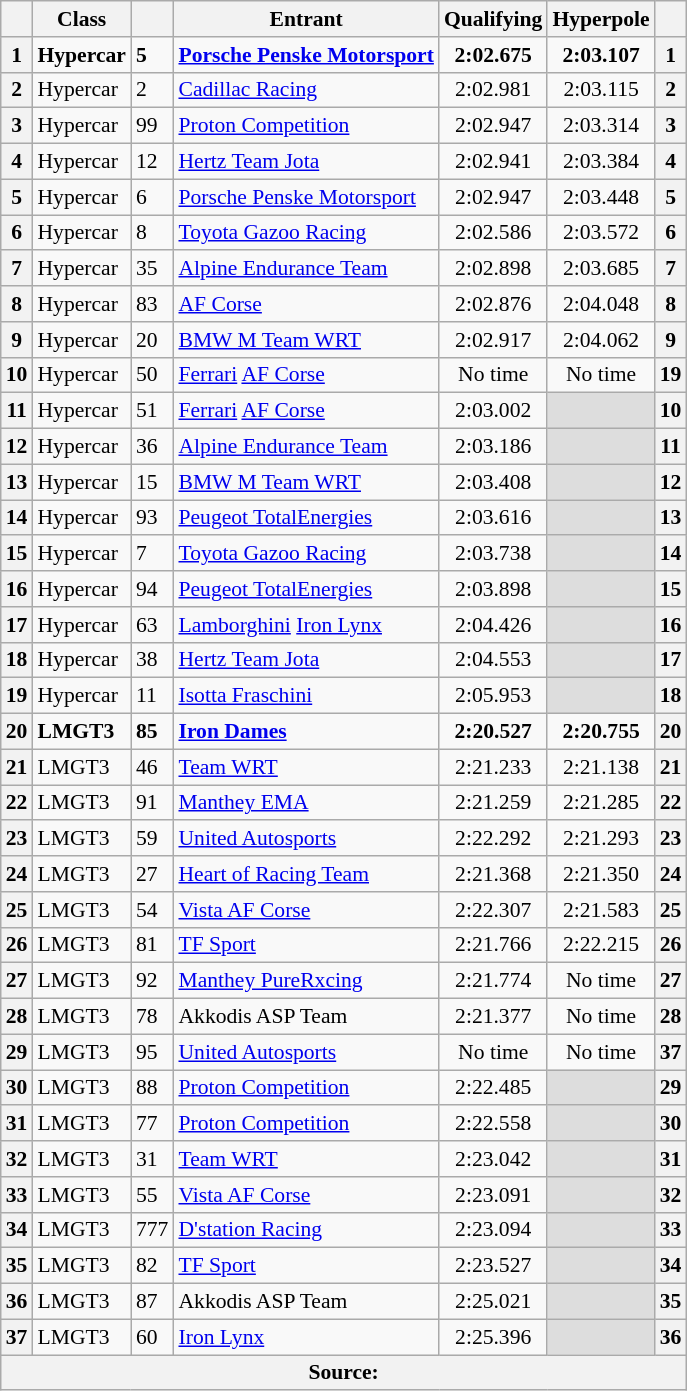<table class="wikitable sortable" style="font-size:90%;">
<tr>
<th></th>
<th>Class</th>
<th></th>
<th>Entrant</th>
<th>Qualifying</th>
<th>Hyperpole</th>
<th></th>
</tr>
<tr style="font-weight:bold">
<th>1</th>
<td>Hypercar</td>
<td>5</td>
<td> <a href='#'>Porsche Penske Motorsport</a></td>
<td style="text-align:center;">2:02.675</td>
<td style="text-align:center;">2:03.107</td>
<th>1</th>
</tr>
<tr>
<th>2</th>
<td>Hypercar</td>
<td>2</td>
<td> <a href='#'>Cadillac Racing</a></td>
<td style="text-align:center;">2:02.981</td>
<td style="text-align:center;">2:03.115</td>
<th>2</th>
</tr>
<tr>
<th>3</th>
<td>Hypercar</td>
<td>99</td>
<td> <a href='#'>Proton Competition</a></td>
<td style="text-align:center;">2:02.947</td>
<td style="text-align:center;">2:03.314</td>
<th>3</th>
</tr>
<tr>
<th>4</th>
<td>Hypercar</td>
<td>12</td>
<td> <a href='#'>Hertz Team Jota</a></td>
<td style="text-align:center;">2:02.941</td>
<td style="text-align:center;">2:03.384</td>
<th>4</th>
</tr>
<tr>
<th>5</th>
<td>Hypercar</td>
<td>6</td>
<td> <a href='#'>Porsche Penske Motorsport</a></td>
<td style="text-align:center;">2:02.947</td>
<td style="text-align:center;">2:03.448</td>
<th>5</th>
</tr>
<tr>
<th>6</th>
<td>Hypercar</td>
<td>8</td>
<td> <a href='#'>Toyota Gazoo Racing</a></td>
<td style="text-align:center;">2:02.586</td>
<td style="text-align:center;">2:03.572</td>
<th>6</th>
</tr>
<tr>
<th>7</th>
<td>Hypercar</td>
<td>35</td>
<td> <a href='#'>Alpine Endurance Team</a></td>
<td style="text-align:center;">2:02.898</td>
<td style="text-align:center;">2:03.685</td>
<th>7</th>
</tr>
<tr>
<th>8</th>
<td>Hypercar</td>
<td>83</td>
<td> <a href='#'>AF Corse</a></td>
<td style="text-align:center;">2:02.876</td>
<td style="text-align:center;">2:04.048</td>
<th>8</th>
</tr>
<tr>
<th>9</th>
<td>Hypercar</td>
<td>20</td>
<td> <a href='#'>BMW M Team WRT</a></td>
<td style="text-align:center;">2:02.917</td>
<td style="text-align:center;">2:04.062</td>
<th>9</th>
</tr>
<tr>
<th>10</th>
<td>Hypercar</td>
<td>50</td>
<td> <a href='#'>Ferrari</a> <a href='#'>AF Corse</a></td>
<td style="text-align:center;">No time</td>
<td style="text-align:center;">No time</td>
<th>19</th>
</tr>
<tr>
<th>11</th>
<td>Hypercar</td>
<td>51</td>
<td> <a href='#'>Ferrari</a> <a href='#'>AF Corse</a></td>
<td style="text-align:center;">2:03.002</td>
<td style="text-align:center; background:#ddd;"></td>
<th>10</th>
</tr>
<tr>
<th>12</th>
<td>Hypercar</td>
<td>36</td>
<td> <a href='#'>Alpine Endurance Team</a></td>
<td style="text-align:center;">2:03.186</td>
<td style="text-align:center; background:#ddd;"></td>
<th>11</th>
</tr>
<tr>
<th>13</th>
<td>Hypercar</td>
<td>15</td>
<td> <a href='#'>BMW M Team WRT</a></td>
<td style="text-align:center;">2:03.408</td>
<td style="text-align:center; background:#ddd;"></td>
<th>12</th>
</tr>
<tr>
<th>14</th>
<td>Hypercar</td>
<td>93</td>
<td> <a href='#'>Peugeot TotalEnergies</a></td>
<td style="text-align:center;">2:03.616</td>
<td style="text-align:center; background:#ddd;"></td>
<th>13</th>
</tr>
<tr>
<th>15</th>
<td>Hypercar</td>
<td>7</td>
<td> <a href='#'>Toyota Gazoo Racing</a></td>
<td style="text-align:center;">2:03.738</td>
<td style="text-align:center; background:#ddd;"></td>
<th>14</th>
</tr>
<tr>
<th>16</th>
<td>Hypercar</td>
<td>94</td>
<td> <a href='#'>Peugeot TotalEnergies</a></td>
<td style="text-align:center;">2:03.898</td>
<td style="text-align:center; background:#ddd;"></td>
<th>15</th>
</tr>
<tr>
<th>17</th>
<td>Hypercar</td>
<td>63</td>
<td> <a href='#'>Lamborghini</a> <a href='#'>Iron Lynx</a></td>
<td style="text-align:center;">2:04.426</td>
<td style="text-align:center; background:#ddd;"></td>
<th>16</th>
</tr>
<tr>
<th>18</th>
<td>Hypercar</td>
<td>38</td>
<td> <a href='#'>Hertz Team Jota</a></td>
<td style="text-align:center;">2:04.553</td>
<td style="text-align:center; background:#ddd;"></td>
<th>17</th>
</tr>
<tr>
<th>19</th>
<td>Hypercar</td>
<td>11</td>
<td> <a href='#'>Isotta Fraschini</a></td>
<td style="text-align:center;">2:05.953</td>
<td style="text-align:center; background:#ddd;"></td>
<th>18</th>
</tr>
<tr style="font-weight:bold">
<th>20</th>
<td>LMGT3</td>
<td>85</td>
<td> <a href='#'>Iron Dames</a></td>
<td style="text-align:center;">2:20.527</td>
<td style="text-align:center;">2:20.755</td>
<th>20</th>
</tr>
<tr>
<th>21</th>
<td>LMGT3</td>
<td>46</td>
<td> <a href='#'>Team WRT</a></td>
<td style="text-align:center;">2:21.233</td>
<td style="text-align:center;">2:21.138</td>
<th>21</th>
</tr>
<tr>
<th>22</th>
<td>LMGT3</td>
<td>91</td>
<td> <a href='#'>Manthey EMA</a></td>
<td style="text-align:center;">2:21.259</td>
<td style="text-align:center;">2:21.285</td>
<th>22</th>
</tr>
<tr>
<th>23</th>
<td>LMGT3</td>
<td>59</td>
<td> <a href='#'>United Autosports</a></td>
<td style="text-align:center;">2:22.292</td>
<td style="text-align:center;">2:21.293</td>
<th>23</th>
</tr>
<tr>
<th>24</th>
<td>LMGT3</td>
<td>27</td>
<td> <a href='#'>Heart of Racing Team</a></td>
<td style="text-align:center;">2:21.368</td>
<td style="text-align:center;">2:21.350</td>
<th>24</th>
</tr>
<tr>
<th>25</th>
<td>LMGT3</td>
<td>54</td>
<td> <a href='#'>Vista AF Corse</a></td>
<td style="text-align:center;">2:22.307</td>
<td style="text-align:center;">2:21.583</td>
<th>25</th>
</tr>
<tr>
<th>26</th>
<td>LMGT3</td>
<td>81</td>
<td> <a href='#'>TF Sport</a></td>
<td style="text-align:center;">2:21.766</td>
<td style="text-align:center;">2:22.215</td>
<th>26</th>
</tr>
<tr>
<th>27</th>
<td>LMGT3</td>
<td>92</td>
<td> <a href='#'>Manthey PureRxcing</a></td>
<td style="text-align:center;">2:21.774</td>
<td style="text-align:center;">No time</td>
<th>27</th>
</tr>
<tr>
<th>28</th>
<td>LMGT3</td>
<td>78</td>
<td> Akkodis ASP Team</td>
<td style="text-align:center;">2:21.377</td>
<td style="text-align:center;">No time</td>
<th>28</th>
</tr>
<tr>
<th>29</th>
<td>LMGT3</td>
<td>95</td>
<td> <a href='#'>United Autosports</a></td>
<td style="text-align:center;">No time</td>
<td style="text-align:center;">No time</td>
<th>37</th>
</tr>
<tr>
<th>30</th>
<td>LMGT3</td>
<td>88</td>
<td> <a href='#'>Proton Competition</a></td>
<td style="text-align:center;">2:22.485</td>
<td style="text-align:center; background:#ddd;"></td>
<th>29</th>
</tr>
<tr>
<th>31</th>
<td>LMGT3</td>
<td>77</td>
<td> <a href='#'>Proton Competition</a></td>
<td style="text-align:center;">2:22.558</td>
<td style="text-align:center; background:#ddd;"></td>
<th>30</th>
</tr>
<tr>
<th>32</th>
<td>LMGT3</td>
<td>31</td>
<td> <a href='#'>Team WRT</a></td>
<td style="text-align:center;">2:23.042</td>
<td style="text-align:center; background:#ddd;"></td>
<th>31</th>
</tr>
<tr>
<th>33</th>
<td>LMGT3</td>
<td>55</td>
<td> <a href='#'>Vista AF Corse</a></td>
<td style="text-align:center;">2:23.091</td>
<td style="text-align:center; background:#ddd;"></td>
<th>32</th>
</tr>
<tr>
<th>34</th>
<td>LMGT3</td>
<td>777</td>
<td> <a href='#'>D'station Racing</a></td>
<td style="text-align:center;">2:23.094</td>
<td style="text-align:center; background:#ddd;"></td>
<th>33</th>
</tr>
<tr>
<th>35</th>
<td>LMGT3</td>
<td>82</td>
<td> <a href='#'>TF Sport</a></td>
<td style="text-align:center;">2:23.527</td>
<td style="text-align:center; background:#ddd;"></td>
<th>34</th>
</tr>
<tr>
<th>36</th>
<td>LMGT3</td>
<td>87</td>
<td> Akkodis ASP Team</td>
<td style="text-align:center;">2:25.021</td>
<td style="text-align:center; background:#ddd;"></td>
<th>35</th>
</tr>
<tr>
<th>37</th>
<td>LMGT3</td>
<td>60</td>
<td> <a href='#'>Iron Lynx</a></td>
<td style="text-align:center;">2:25.396</td>
<td style="text-align:center; background:#ddd;"></td>
<th>36</th>
</tr>
<tr>
<th colspan="7">Source:</th>
</tr>
</table>
